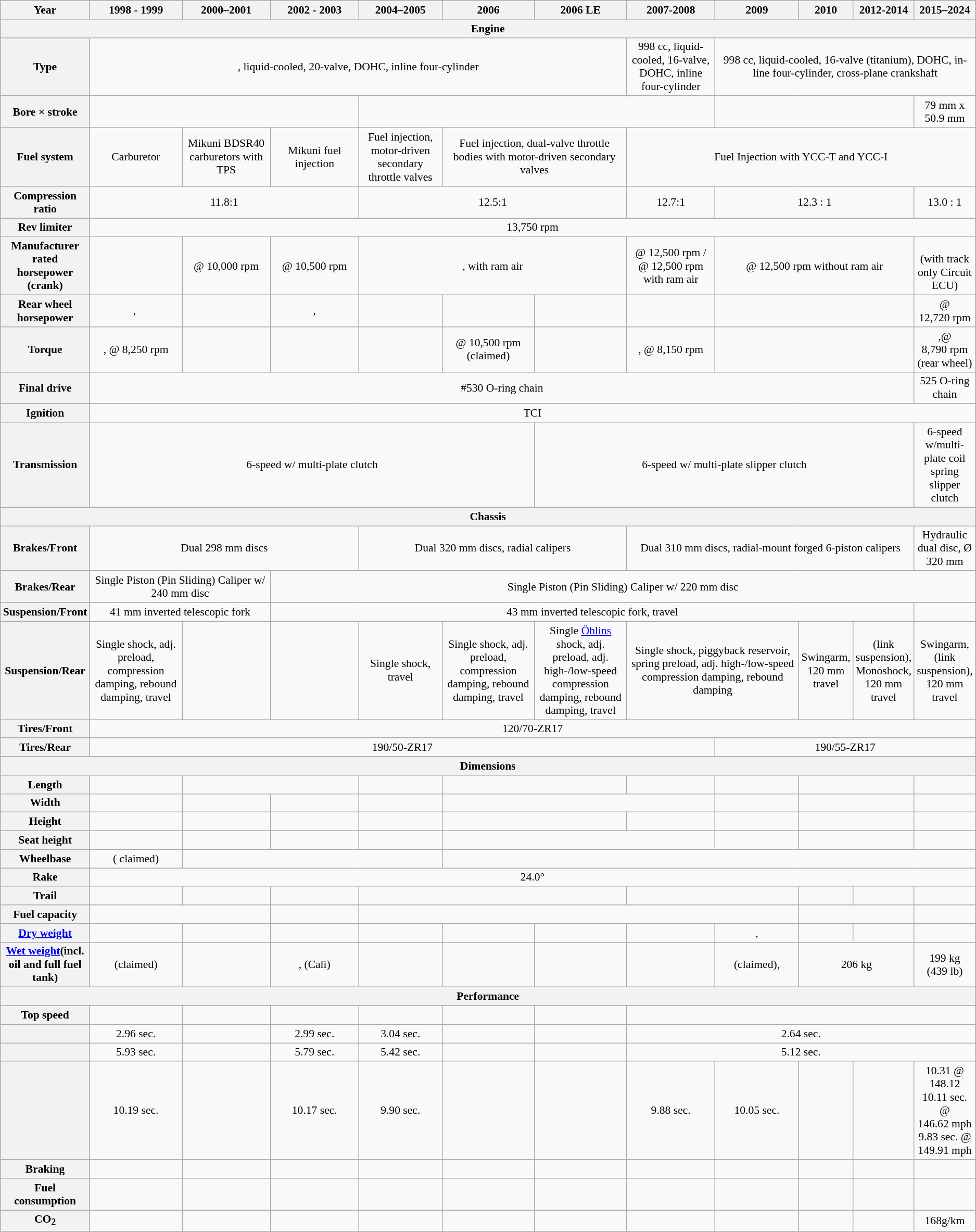<table class="wikitable" style="text-align:center; font-size: 90%;">
<tr>
<th>Year</th>
<th width="250">1998 - 1999</th>
<th width="250">2000–2001</th>
<th width="250">2002 - 2003</th>
<th width="250">2004–2005</th>
<th width="250">2006</th>
<th width="250">2006 LE</th>
<th width="250">2007-2008</th>
<th width="250">2009</th>
<th>2010</th>
<th>2012-2014</th>
<th>2015–2024</th>
</tr>
<tr>
<th colspan="12">Engine</th>
</tr>
<tr>
<th>Type</th>
<td colspan="6">, liquid-cooled, 20-valve, DOHC, inline four-cylinder</td>
<td>998 cc, liquid-cooled, 16-valve, DOHC, inline four-cylinder</td>
<td colspan="4">998 cc, liquid-cooled, 16-valve (titanium), DOHC, in-line four-cylinder, cross-plane crankshaft</td>
</tr>
<tr>
<th>Bore × stroke</th>
<td colspan="3"></td>
<td colspan="4"></td>
<td colspan="3"></td>
<td>79 mm x 50.9 mm</td>
</tr>
<tr>
<th>Fuel system</th>
<td>Carburetor</td>
<td>Mikuni BDSR40 carburetors with TPS</td>
<td>Mikuni fuel injection</td>
<td>Fuel injection, motor-driven secondary throttle valves</td>
<td colspan="2">Fuel injection, dual-valve throttle bodies with motor-driven secondary valves</td>
<td colspan="5">Fuel Injection with YCC-T and YCC-I</td>
</tr>
<tr>
<th>Compression ratio</th>
<td colspan="3">11.8:1</td>
<td colspan="3">12.5:1</td>
<td>12.7:1</td>
<td colspan="3">12.3 : 1</td>
<td>13.0 : 1</td>
</tr>
<tr>
<th>Rev limiter</th>
<td colspan="11">13,750 rpm</td>
</tr>
<tr>
<th>Manufacturer rated horsepower (crank)</th>
<td></td>
<td> @ 10,000 rpm</td>
<td> @ 10,500 rpm</td>
<td colspan="3">,  with ram air</td>
<td> @ 12,500 rpm /  @ 12,500 rpm with ram air</td>
<td colspan="3"> @ 12,500 rpm without ram air</td>
<td><br>(with track only Circuit ECU)</td>
</tr>
<tr>
<th>Rear wheel horsepower</th>
<td>, </td>
<td></td>
<td>,</td>
<td></td>
<td></td>
<td></td>
<td> </td>
<td colspan="3"></td>
<td>@ 12,720 rpm</td>
</tr>
<tr>
<th>Torque</th>
<td>,  @ 8,250 rpm</td>
<td></td>
<td></td>
<td></td>
<td> @ 10,500 rpm (claimed)</td>
<td></td>
<td>,  @ 8,150 rpm</td>
<td colspan="3"></td>
<td>,@ 8,790 rpm (rear wheel)</td>
</tr>
<tr>
<th>Final drive</th>
<td colspan="10">#530 O-ring chain</td>
<td>525 O-ring chain</td>
</tr>
<tr>
<th>Ignition</th>
<td colspan="11">TCI</td>
</tr>
<tr>
<th>Transmission</th>
<td colspan="5">6-speed w/ multi-plate clutch</td>
<td colspan="5">6-speed w/ multi-plate slipper clutch</td>
<td>6-speed w/multi-plate coil spring slipper clutch</td>
</tr>
<tr>
<th colspan="12">Chassis</th>
</tr>
<tr>
<th>Brakes/Front</th>
<td colspan="3">Dual 298 mm discs</td>
<td colspan="3">Dual 320 mm discs, radial calipers</td>
<td colspan="4">Dual 310 mm discs, radial-mount forged 6-piston calipers</td>
<td>Hydraulic dual disc, Ø 320 mm</td>
</tr>
<tr>
<th>Brakes/Rear</th>
<td colspan="2">Single Piston (Pin Sliding) Caliper w/ 240 mm disc</td>
<td colspan="9">Single Piston (Pin Sliding) Caliper w/ 220 mm disc</td>
</tr>
<tr>
<th>Suspension/Front</th>
<td colspan="2">41 mm inverted telescopic fork</td>
<td colspan="8">43 mm inverted telescopic fork,  travel</td>
</tr>
<tr>
<th>Suspension/Rear</th>
<td>Single shock, adj. preload, compression damping, rebound damping,  travel</td>
<td></td>
<td></td>
<td>Single shock,  travel</td>
<td>Single shock, adj. preload, compression damping, rebound damping,  travel</td>
<td>Single <a href='#'>Öhlins</a> shock, adj. preload, adj. high-/low-speed compression damping, rebound damping,  travel</td>
<td colspan="2">Single shock, piggyback reservoir, spring preload, adj. high-/low-speed compression damping, rebound damping</td>
<td>Swingarm, 120 mm travel</td>
<td>(link suspension), Monoshock, 120 mm travel</td>
<td>Swingarm, (link suspension), 120 mm travel</td>
</tr>
<tr>
<th>Tires/Front</th>
<td colspan="11">120/70-ZR17</td>
</tr>
<tr>
<th>Tires/Rear</th>
<td colspan="7">190/50-ZR17</td>
<td colspan="4">190/55-ZR17</td>
</tr>
<tr>
<th colspan="12">Dimensions</th>
</tr>
<tr>
<th>Length</th>
<td></td>
<td colspan="2"></td>
<td></td>
<td colspan="2"></td>
<td></td>
<td></td>
<td colspan="2"></td>
<td></td>
</tr>
<tr>
<th>Width</th>
<td></td>
<td></td>
<td></td>
<td></td>
<td colspan="3"></td>
<td></td>
<td colspan="2"></td>
<td></td>
</tr>
<tr>
<th>Height</th>
<td></td>
<td></td>
<td></td>
<td></td>
<td colspan="2"></td>
<td></td>
<td></td>
<td colspan="2"></td>
<td></td>
</tr>
<tr>
<th>Seat height</th>
<td></td>
<td></td>
<td></td>
<td></td>
<td colspan="3"></td>
<td></td>
<td colspan="2"></td>
<td></td>
</tr>
<tr>
<th>Wheelbase</th>
<td> ( claimed)</td>
<td colspan="3"></td>
<td colspan="7"></td>
</tr>
<tr>
<th>Rake</th>
<td colspan="11">24.0°</td>
</tr>
<tr>
<th>Trail</th>
<td></td>
<td></td>
<td></td>
<td colspan="3"></td>
<td colspan="2"></td>
<td></td>
<td></td>
<td></td>
</tr>
<tr>
<th>Fuel capacity</th>
<td colspan="2"></td>
<td></td>
<td colspan="5"></td>
<td colspan="2"></td>
<td></td>
</tr>
<tr>
<th><a href='#'>Dry weight</a></th>
<td></td>
<td></td>
<td></td>
<td></td>
<td></td>
<td></td>
<td></td>
<td>, </td>
<td></td>
<td></td>
<td></td>
</tr>
<tr>
<th><a href='#'>Wet weight</a>(incl. oil and full fuel tank)</th>
<td> (claimed)</td>
<td></td>
<td>,  (Cali)</td>
<td></td>
<td></td>
<td></td>
<td></td>
<td> (claimed), </td>
<td colspan="2">206 kg</td>
<td>199 kg (439 lb)</td>
</tr>
<tr>
<th colspan="12">Performance</th>
</tr>
<tr>
<th>Top speed</th>
<td></td>
<td></td>
<td></td>
<td></td>
<td></td>
<td></td>
<td colspan="5"></td>
</tr>
<tr>
<th></th>
<td>2.96 sec.</td>
<td></td>
<td>2.99 sec.</td>
<td>3.04 sec.</td>
<td></td>
<td></td>
<td colspan="5">2.64 sec.</td>
</tr>
<tr>
<th></th>
<td>5.93 sec.</td>
<td></td>
<td>5.79 sec.</td>
<td>5.42 sec.</td>
<td></td>
<td></td>
<td colspan="5">5.12 sec.</td>
</tr>
<tr>
<th></th>
<td>10.19 sec.</td>
<td></td>
<td>10.17 sec.</td>
<td>9.90 sec.</td>
<td></td>
<td></td>
<td>9.88 sec.</td>
<td>10.05 sec.</td>
<td></td>
<td></td>
<td>10.31 @ 148.12<br>10.11 sec. @ 146.62 mph<br>9.83 sec. @ 149.91 mph</td>
</tr>
<tr>
<th>Braking </th>
<td></td>
<td></td>
<td></td>
<td></td>
<td></td>
<td></td>
<td></td>
<td></td>
<td></td>
<td></td>
<td></td>
</tr>
<tr>
<th>Fuel consumption</th>
<td></td>
<td></td>
<td></td>
<td></td>
<td></td>
<td></td>
<td></td>
<td></td>
<td></td>
<td></td>
<td></td>
</tr>
<tr>
<th>CO<sub>2</sub></th>
<td></td>
<td></td>
<td></td>
<td></td>
<td></td>
<td></td>
<td></td>
<td></td>
<td></td>
<td></td>
<td>168g/km</td>
</tr>
</table>
